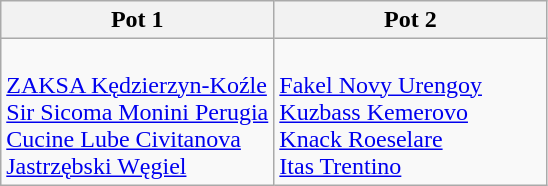<table class="wikitable">
<tr>
<th width=50%>Pot 1</th>
<th width=50%>Pot 2</th>
</tr>
<tr>
<td><br> <a href='#'>ZAKSA Kędzierzyn-Koźle</a> <br>
 <a href='#'>Sir Sicoma Monini Perugia</a> <br>
 <a href='#'>Cucine Lube Civitanova</a> <br>
 <a href='#'>Jastrzębski Węgiel</a></td>
<td><br> <a href='#'>Fakel Novy Urengoy</a> <br>
 <a href='#'>Kuzbass Kemerovo</a> <br>
 <a href='#'>Knack Roeselare</a> <br>
 <a href='#'>Itas Trentino</a></td>
</tr>
</table>
